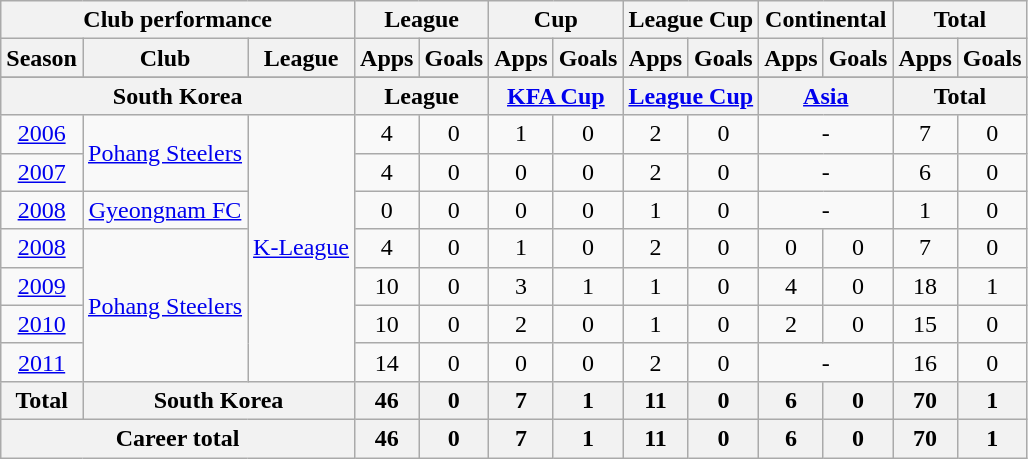<table class="wikitable" style="text-align:center">
<tr>
<th colspan=3>Club performance</th>
<th colspan=2>League</th>
<th colspan=2>Cup</th>
<th colspan=2>League Cup</th>
<th colspan=2>Continental</th>
<th colspan=2>Total</th>
</tr>
<tr>
<th>Season</th>
<th>Club</th>
<th>League</th>
<th>Apps</th>
<th>Goals</th>
<th>Apps</th>
<th>Goals</th>
<th>Apps</th>
<th>Goals</th>
<th>Apps</th>
<th>Goals</th>
<th>Apps</th>
<th>Goals</th>
</tr>
<tr>
</tr>
<tr>
<th colspan=3>South Korea</th>
<th colspan=2>League</th>
<th colspan=2><a href='#'>KFA Cup</a></th>
<th colspan=2><a href='#'>League Cup</a></th>
<th colspan=2><a href='#'>Asia</a></th>
<th colspan=2>Total</th>
</tr>
<tr>
<td><a href='#'>2006</a></td>
<td rowspan="2"><a href='#'>Pohang Steelers</a></td>
<td rowspan="7"><a href='#'>K-League</a></td>
<td>4</td>
<td>0</td>
<td>1</td>
<td>0</td>
<td>2</td>
<td>0</td>
<td colspan="2">-</td>
<td>7</td>
<td>0</td>
</tr>
<tr>
<td><a href='#'>2007</a></td>
<td>4</td>
<td>0</td>
<td>0</td>
<td>0</td>
<td>2</td>
<td>0</td>
<td colspan="2">-</td>
<td>6</td>
<td>0</td>
</tr>
<tr>
<td><a href='#'>2008</a></td>
<td rowspan="1"><a href='#'>Gyeongnam FC</a></td>
<td>0</td>
<td>0</td>
<td>0</td>
<td>0</td>
<td>1</td>
<td>0</td>
<td colspan="2">-</td>
<td>1</td>
<td>0</td>
</tr>
<tr>
<td><a href='#'>2008</a></td>
<td rowspan="4"><a href='#'>Pohang Steelers</a></td>
<td>4</td>
<td>0</td>
<td>1</td>
<td>0</td>
<td>2</td>
<td>0</td>
<td>0</td>
<td>0</td>
<td>7</td>
<td>0</td>
</tr>
<tr>
<td><a href='#'>2009</a></td>
<td>10</td>
<td>0</td>
<td>3</td>
<td>1</td>
<td>1</td>
<td>0</td>
<td>4</td>
<td>0</td>
<td>18</td>
<td>1</td>
</tr>
<tr>
<td><a href='#'>2010</a></td>
<td>10</td>
<td>0</td>
<td>2</td>
<td>0</td>
<td>1</td>
<td>0</td>
<td>2</td>
<td>0</td>
<td>15</td>
<td>0</td>
</tr>
<tr>
<td><a href='#'>2011</a></td>
<td>14</td>
<td>0</td>
<td>0</td>
<td>0</td>
<td>2</td>
<td>0</td>
<td colspan="2">-</td>
<td>16</td>
<td>0</td>
</tr>
<tr>
<th rowspan=1>Total</th>
<th colspan=2>South Korea</th>
<th>46</th>
<th>0</th>
<th>7</th>
<th>1</th>
<th>11</th>
<th>0</th>
<th>6</th>
<th>0</th>
<th>70</th>
<th>1</th>
</tr>
<tr>
<th colspan=3>Career total</th>
<th>46</th>
<th>0</th>
<th>7</th>
<th>1</th>
<th>11</th>
<th>0</th>
<th>6</th>
<th>0</th>
<th>70</th>
<th>1</th>
</tr>
</table>
